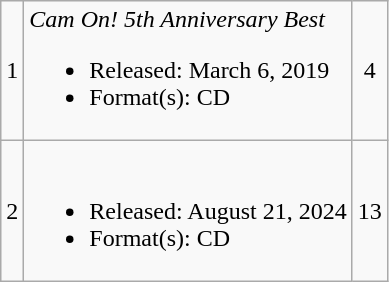<table class="wikitable">
<tr>
<td align="center">1</td>
<td><em>Cam On! 5th Anniversary Best</em><br><ul><li>Released: March 6, 2019</li><li>Format(s): CD</li></ul></td>
<td align="center">4</td>
</tr>
<tr>
<td align="center">2</td>
<td><br><ul><li>Released: August 21, 2024</li><li>Format(s): CD</li></ul></td>
<td align="center">13</td>
</tr>
</table>
